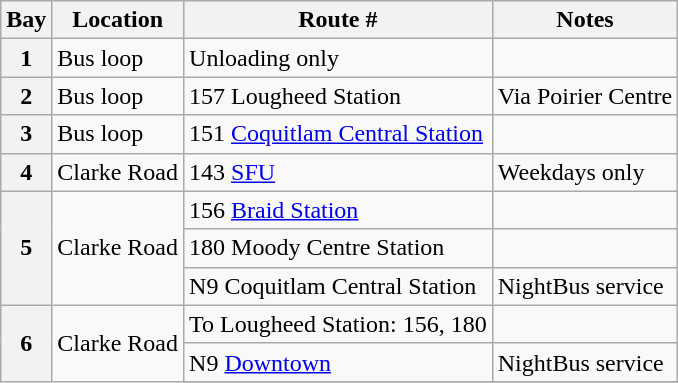<table class="wikitable">
<tr>
<th>Bay</th>
<th>Location</th>
<th>Route #</th>
<th>Notes</th>
</tr>
<tr>
<th>1</th>
<td>Bus loop</td>
<td>Unloading only</td>
<td></td>
</tr>
<tr>
<th>2</th>
<td>Bus loop</td>
<td>157 Lougheed Station</td>
<td>Via Poirier Centre</td>
</tr>
<tr>
<th>3</th>
<td>Bus loop</td>
<td>151 <a href='#'>Coquitlam Central Station</a></td>
<td></td>
</tr>
<tr>
<th>4</th>
<td>Clarke Road<br></td>
<td>143 <a href='#'>SFU</a></td>
<td>Weekdays only</td>
</tr>
<tr>
<th rowspan="3">5</th>
<td rowspan="3">Clarke Road<br></td>
<td>156 <a href='#'>Braid Station</a></td>
<td></td>
</tr>
<tr>
<td>180 Moody Centre Station</td>
<td></td>
</tr>
<tr>
<td>N9 Coquitlam Central Station</td>
<td>NightBus service</td>
</tr>
<tr>
<th rowspan="3">6</th>
<td rowspan="3">Clarke Road<br></td>
<td>To Lougheed Station: 156, 180</td>
<td></td>
</tr>
<tr>
<td>N9 <a href='#'>Downtown</a></td>
<td>NightBus service</td>
</tr>
<tr>
</tr>
</table>
